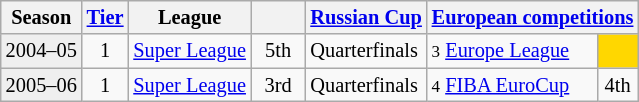<table class="wikitable" style="font-size:85%">
<tr>
<th>Season</th>
<th><a href='#'>Tier</a></th>
<th>League</th>
<th></th>
<th><a href='#'>Russian Cup</a></th>
<th colspan=2><a href='#'>European competitions</a></th>
</tr>
<tr>
<td style="background:#efefef;">2004–05</td>
<td align="center">1</td>
<td><a href='#'>Super League</a></td>
<td align="center" width=30>5th</td>
<td>Quarterfinals</td>
<td><small>3</small> <a href='#'>Europe League</a></td>
<td style="background:gold"></td>
</tr>
<tr>
<td style="background:#efefef;">2005–06</td>
<td align="center">1</td>
<td><a href='#'>Super League</a></td>
<td align="center">3rd</td>
<td>Quarterfinals</td>
<td><small>4</small> <a href='#'>FIBA EuroCup</a></td>
<td style="text-align:center;">4th</td>
</tr>
</table>
